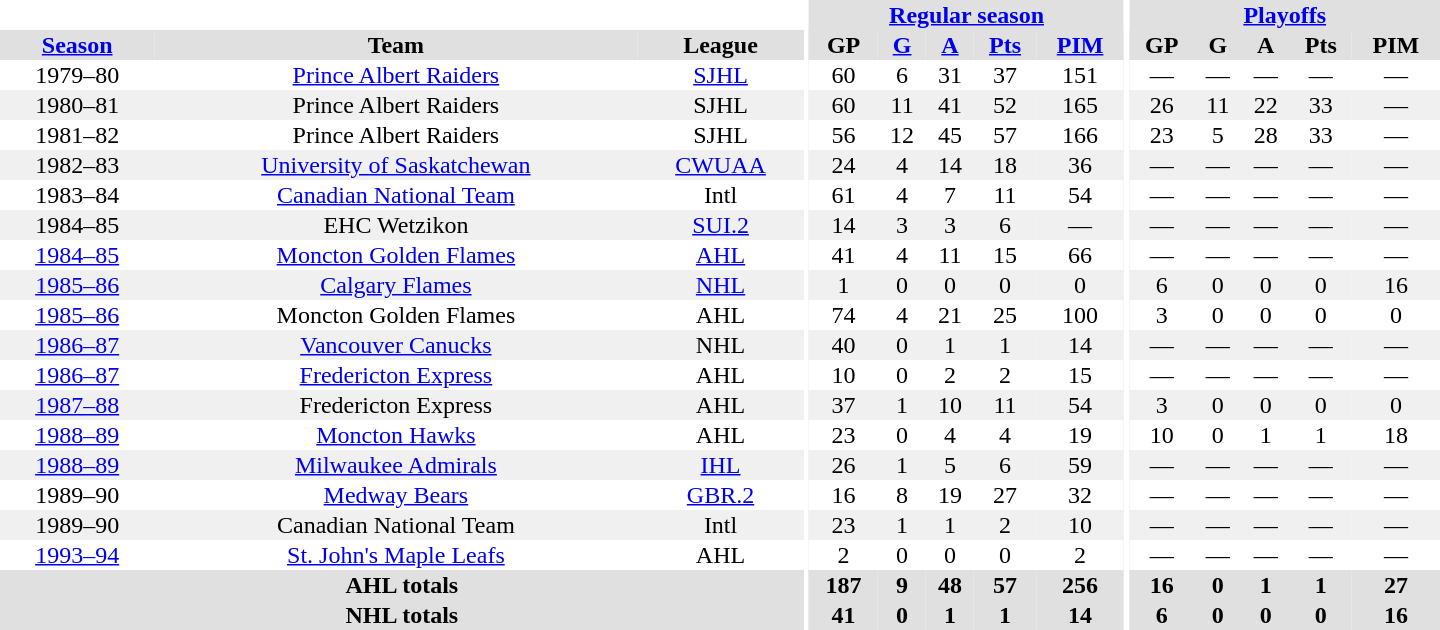<table border="0" cellpadding="1" cellspacing="0" style="text-align:center; width:60em">
<tr bgcolor="#e0e0e0">
<th colspan="3" bgcolor="#ffffff"></th>
<th rowspan="100" bgcolor="#ffffff"></th>
<th colspan="5"><a href='#'>Regular season</a></th>
<th rowspan="100" bgcolor="#ffffff"></th>
<th colspan="5"><a href='#'>Playoffs</a></th>
</tr>
<tr bgcolor="#e0e0e0">
<th><a href='#'>Season</a></th>
<th>Team</th>
<th>League</th>
<th>GP</th>
<th><a href='#'>G</a></th>
<th><a href='#'>A</a></th>
<th><a href='#'>Pts</a></th>
<th><a href='#'>PIM</a></th>
<th>GP</th>
<th>G</th>
<th>A</th>
<th>Pts</th>
<th>PIM</th>
</tr>
<tr>
<td>1979–80</td>
<td><a href='#'>Prince Albert Raiders</a></td>
<td><a href='#'>SJHL</a></td>
<td>60</td>
<td>6</td>
<td>31</td>
<td>37</td>
<td>151</td>
<td>—</td>
<td>—</td>
<td>—</td>
<td>—</td>
<td>—</td>
</tr>
<tr bgcolor="#f0f0f0">
<td>1980–81</td>
<td>Prince Albert Raiders</td>
<td>SJHL</td>
<td>60</td>
<td>11</td>
<td>41</td>
<td>52</td>
<td>165</td>
<td>26</td>
<td>11</td>
<td>22</td>
<td>33</td>
<td>—</td>
</tr>
<tr>
<td>1981–82</td>
<td>Prince Albert Raiders</td>
<td>SJHL</td>
<td>56</td>
<td>12</td>
<td>45</td>
<td>57</td>
<td>166</td>
<td>23</td>
<td>5</td>
<td>28</td>
<td>33</td>
<td>—</td>
</tr>
<tr bgcolor="#f0f0f0">
<td>1982–83</td>
<td><a href='#'>University of Saskatchewan</a></td>
<td><a href='#'>CWUAA</a></td>
<td>24</td>
<td>4</td>
<td>14</td>
<td>18</td>
<td>36</td>
<td>—</td>
<td>—</td>
<td>—</td>
<td>—</td>
<td>—</td>
</tr>
<tr>
<td>1983–84</td>
<td><a href='#'>Canadian National Team</a></td>
<td>Intl</td>
<td>61</td>
<td>4</td>
<td>7</td>
<td>11</td>
<td>54</td>
<td>—</td>
<td>—</td>
<td>—</td>
<td>—</td>
<td>—</td>
</tr>
<tr bgcolor="#f0f0f0">
<td>1984–85</td>
<td>EHC Wetzikon</td>
<td><a href='#'>SUI.2</a></td>
<td>14</td>
<td>3</td>
<td>3</td>
<td>6</td>
<td>—</td>
<td>—</td>
<td>—</td>
<td>—</td>
<td>—</td>
<td>—</td>
</tr>
<tr>
<td><a href='#'>1984–85</a></td>
<td><a href='#'>Moncton Golden Flames</a></td>
<td><a href='#'>AHL</a></td>
<td>41</td>
<td>4</td>
<td>11</td>
<td>15</td>
<td>66</td>
<td>—</td>
<td>—</td>
<td>—</td>
<td>—</td>
<td>—</td>
</tr>
<tr bgcolor="#f0f0f0">
<td><a href='#'>1985–86</a></td>
<td><a href='#'>Calgary Flames</a></td>
<td><a href='#'>NHL</a></td>
<td>1</td>
<td>0</td>
<td>0</td>
<td>0</td>
<td>0</td>
<td>6</td>
<td>0</td>
<td>0</td>
<td>0</td>
<td>16</td>
</tr>
<tr>
<td><a href='#'>1985–86</a></td>
<td>Moncton Golden Flames</td>
<td>AHL</td>
<td>74</td>
<td>4</td>
<td>21</td>
<td>25</td>
<td>100</td>
<td>3</td>
<td>0</td>
<td>0</td>
<td>0</td>
<td>0</td>
</tr>
<tr bgcolor="#f0f0f0">
<td><a href='#'>1986–87</a></td>
<td><a href='#'>Vancouver Canucks</a></td>
<td>NHL</td>
<td>40</td>
<td>0</td>
<td>1</td>
<td>1</td>
<td>14</td>
<td>—</td>
<td>—</td>
<td>—</td>
<td>—</td>
<td>—</td>
</tr>
<tr>
<td><a href='#'>1986–87</a></td>
<td><a href='#'>Fredericton Express</a></td>
<td>AHL</td>
<td>10</td>
<td>0</td>
<td>2</td>
<td>2</td>
<td>15</td>
<td>—</td>
<td>—</td>
<td>—</td>
<td>—</td>
<td>—</td>
</tr>
<tr bgcolor="#f0f0f0">
<td><a href='#'>1987–88</a></td>
<td>Fredericton Express</td>
<td>AHL</td>
<td>37</td>
<td>1</td>
<td>10</td>
<td>11</td>
<td>54</td>
<td>3</td>
<td>0</td>
<td>0</td>
<td>0</td>
<td>0</td>
</tr>
<tr>
<td><a href='#'>1988–89</a></td>
<td><a href='#'>Moncton Hawks</a></td>
<td>AHL</td>
<td>23</td>
<td>0</td>
<td>4</td>
<td>4</td>
<td>19</td>
<td>10</td>
<td>0</td>
<td>1</td>
<td>1</td>
<td>18</td>
</tr>
<tr bgcolor="#f0f0f0">
<td><a href='#'>1988–89</a></td>
<td><a href='#'>Milwaukee Admirals</a></td>
<td><a href='#'>IHL</a></td>
<td>26</td>
<td>1</td>
<td>5</td>
<td>6</td>
<td>59</td>
<td>—</td>
<td>—</td>
<td>—</td>
<td>—</td>
<td>—</td>
</tr>
<tr>
<td>1989–90</td>
<td><a href='#'>Medway Bears</a></td>
<td><a href='#'>GBR.2</a></td>
<td>16</td>
<td>8</td>
<td>19</td>
<td>27</td>
<td>32</td>
<td>—</td>
<td>—</td>
<td>—</td>
<td>—</td>
<td>—</td>
</tr>
<tr bgcolor="#f0f0f0">
<td>1989–90</td>
<td>Canadian National Team</td>
<td>Intl</td>
<td>23</td>
<td>1</td>
<td>1</td>
<td>2</td>
<td>10</td>
<td>—</td>
<td>—</td>
<td>—</td>
<td>—</td>
<td>—</td>
</tr>
<tr>
<td><a href='#'>1993–94</a></td>
<td><a href='#'>St. John's Maple Leafs</a></td>
<td>AHL</td>
<td>2</td>
<td>0</td>
<td>0</td>
<td>0</td>
<td>2</td>
<td>—</td>
<td>—</td>
<td>—</td>
<td>—</td>
<td>—</td>
</tr>
<tr bgcolor="#e0e0e0">
<th colspan="3">AHL totals</th>
<th>187</th>
<th>9</th>
<th>48</th>
<th>57</th>
<th>256</th>
<th>16</th>
<th>0</th>
<th>1</th>
<th>1</th>
<th>27</th>
</tr>
<tr bgcolor="#e0e0e0">
<th colspan="3">NHL totals</th>
<th>41</th>
<th>0</th>
<th>1</th>
<th>1</th>
<th>14</th>
<th>6</th>
<th>0</th>
<th>0</th>
<th>0</th>
<th>16</th>
</tr>
</table>
